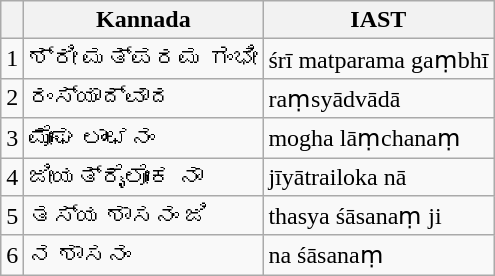<table class="wikitable">
<tr>
<th></th>
<th>Kannada</th>
<th>IAST</th>
</tr>
<tr>
<td>1</td>
<td>ಶ್ರೀ ಮತ್ಪರಮ ಗಂಭೀ</td>
<td>śrī matparama gaṃbhī</td>
</tr>
<tr>
<td>2</td>
<td>ರಂಸ್ಯಾದ್ವಾದ</td>
<td>raṃsyādvādā</td>
</tr>
<tr>
<td>3</td>
<td>ಮೋಘ ಲಾಂಛನಂ</td>
<td>mogha lāṃchanaṃ</td>
</tr>
<tr>
<td>4</td>
<td>ಜೀಯತ್ರೈಲೋಕ ನಾ</td>
<td>jīyātrailoka nā</td>
</tr>
<tr>
<td>5</td>
<td>ತಸ್ಯ ಶಾಸನಂ ಜಿ</td>
<td>thasya śāsanaṃ ji</td>
</tr>
<tr>
<td>6</td>
<td>ನ ಶಾಸನಂ</td>
<td>na śāsanaṃ</td>
</tr>
</table>
